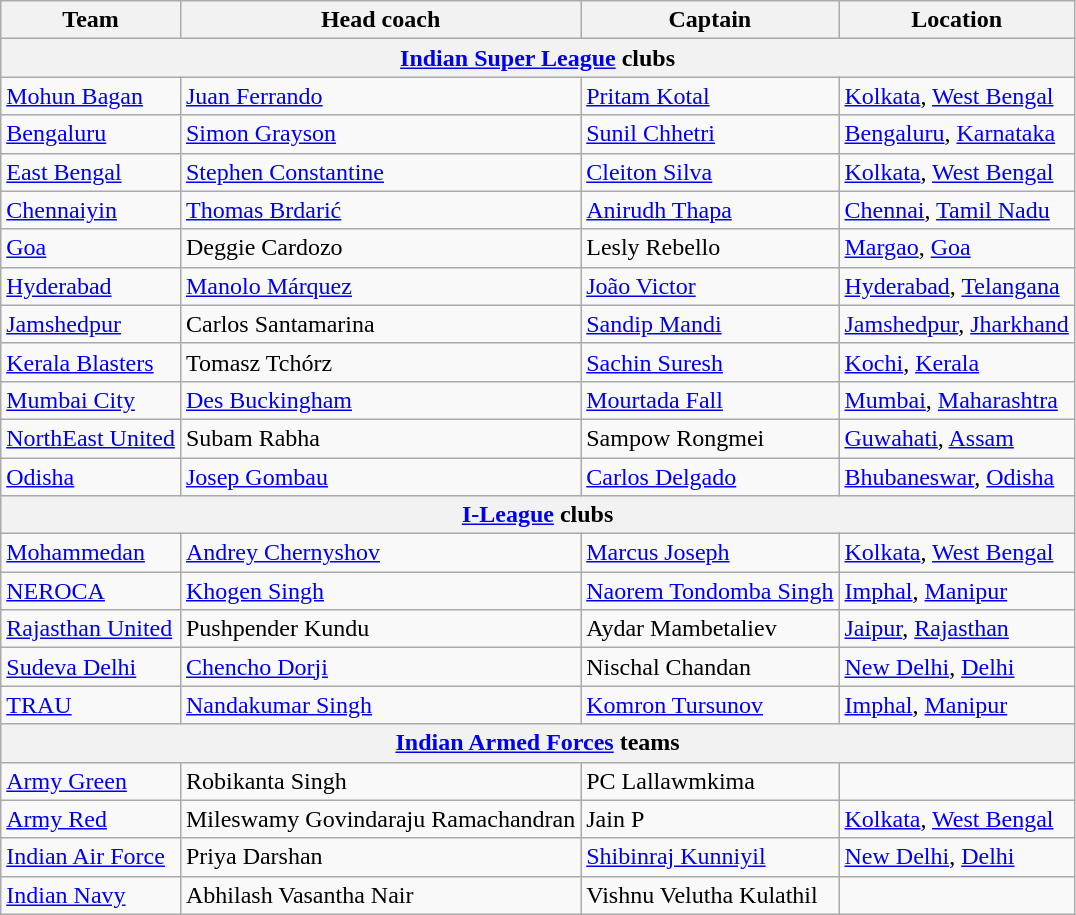<table class="wikitable" style="text-align: left; font-size:">
<tr>
<th>Team</th>
<th>Head coach</th>
<th>Captain</th>
<th>Location</th>
</tr>
<tr>
<th colspan="4"> <a href='#'>Indian Super League</a> clubs</th>
</tr>
<tr>
<td><a href='#'>Mohun Bagan</a></td>
<td> <a href='#'>Juan Ferrando</a></td>
<td> <a href='#'>Pritam Kotal</a></td>
<td><a href='#'>Kolkata</a>, <a href='#'>West Bengal</a></td>
</tr>
<tr>
<td><a href='#'>Bengaluru</a></td>
<td> <a href='#'>Simon Grayson</a></td>
<td> <a href='#'>Sunil Chhetri</a></td>
<td><a href='#'>Bengaluru</a>, <a href='#'>Karnataka</a></td>
</tr>
<tr>
<td><a href='#'>East Bengal</a></td>
<td> <a href='#'>Stephen Constantine</a></td>
<td> <a href='#'>Cleiton Silva</a></td>
<td><a href='#'>Kolkata</a>, <a href='#'>West Bengal</a></td>
</tr>
<tr>
<td><a href='#'>Chennaiyin</a></td>
<td> <a href='#'>Thomas Brdarić</a></td>
<td> <a href='#'>Anirudh Thapa</a></td>
<td><a href='#'>Chennai</a>, <a href='#'>Tamil Nadu</a></td>
</tr>
<tr>
<td><a href='#'>Goa</a></td>
<td> Deggie Cardozo</td>
<td> Lesly Rebello</td>
<td><a href='#'>Margao</a>, <a href='#'>Goa</a></td>
</tr>
<tr>
<td><a href='#'>Hyderabad</a></td>
<td> <a href='#'>Manolo Márquez</a></td>
<td> <a href='#'>João Victor</a></td>
<td><a href='#'>Hyderabad</a>, <a href='#'>Telangana</a></td>
</tr>
<tr>
<td><a href='#'>Jamshedpur</a></td>
<td> Carlos Santamarina</td>
<td> <a href='#'>Sandip Mandi</a></td>
<td><a href='#'>Jamshedpur</a>, <a href='#'>Jharkhand</a></td>
</tr>
<tr>
<td><a href='#'>Kerala Blasters</a></td>
<td> Tomasz Tchórz</td>
<td> <a href='#'>Sachin Suresh</a></td>
<td><a href='#'>Kochi</a>, <a href='#'>Kerala</a></td>
</tr>
<tr>
<td><a href='#'>Mumbai City</a></td>
<td> <a href='#'>Des Buckingham</a></td>
<td> <a href='#'>Mourtada Fall</a></td>
<td><a href='#'>Mumbai</a>, <a href='#'>Maharashtra</a></td>
</tr>
<tr>
<td><a href='#'>NorthEast United</a></td>
<td> Subam Rabha</td>
<td> Sampow Rongmei</td>
<td><a href='#'>Guwahati</a>, <a href='#'>Assam</a></td>
</tr>
<tr>
<td><a href='#'>Odisha</a></td>
<td> <a href='#'>Josep Gombau</a></td>
<td> <a href='#'>Carlos Delgado</a></td>
<td><a href='#'>Bhubaneswar</a>, <a href='#'>Odisha</a></td>
</tr>
<tr>
<th colspan="4"> <a href='#'>I-League</a> clubs</th>
</tr>
<tr>
<td><a href='#'>Mohammedan</a></td>
<td> <a href='#'>Andrey Chernyshov</a></td>
<td> <a href='#'>Marcus Joseph</a></td>
<td><a href='#'>Kolkata</a>, <a href='#'>West Bengal</a></td>
</tr>
<tr>
<td><a href='#'>NEROCA</a></td>
<td> <a href='#'>Khogen Singh</a></td>
<td> <a href='#'>Naorem Tondomba Singh</a></td>
<td><a href='#'>Imphal</a>, <a href='#'>Manipur</a></td>
</tr>
<tr>
<td><a href='#'>Rajasthan United</a></td>
<td> Pushpender Kundu</td>
<td> Aydar Mambetaliev</td>
<td><a href='#'>Jaipur</a>, <a href='#'>Rajasthan</a></td>
</tr>
<tr>
<td><a href='#'>Sudeva Delhi</a></td>
<td> <a href='#'>Chencho Dorji</a></td>
<td> Nischal Chandan</td>
<td><a href='#'>New Delhi</a>, <a href='#'>Delhi</a></td>
</tr>
<tr>
<td><a href='#'>TRAU</a></td>
<td> <a href='#'>Nandakumar Singh</a></td>
<td> <a href='#'>Komron Tursunov</a></td>
<td><a href='#'>Imphal</a>, <a href='#'>Manipur</a></td>
</tr>
<tr>
<th colspan="4"> <a href='#'>Indian Armed Forces</a> teams</th>
</tr>
<tr>
<td><a href='#'>Army Green</a></td>
<td> Robikanta Singh</td>
<td> PC Lallawmkima</td>
<td></td>
</tr>
<tr>
<td><a href='#'>Army Red</a></td>
<td> Mileswamy Govindaraju Ramachandran</td>
<td> Jain P</td>
<td><a href='#'>Kolkata</a>, <a href='#'>West Bengal</a></td>
</tr>
<tr>
<td><a href='#'>Indian Air Force</a></td>
<td> Priya Darshan</td>
<td> <a href='#'>Shibinraj Kunniyil</a></td>
<td><a href='#'>New Delhi</a>, <a href='#'>Delhi</a></td>
</tr>
<tr>
<td><a href='#'>Indian Navy</a></td>
<td> Abhilash Vasantha Nair</td>
<td> Vishnu Velutha Kulathil</td>
<td></td>
</tr>
</table>
